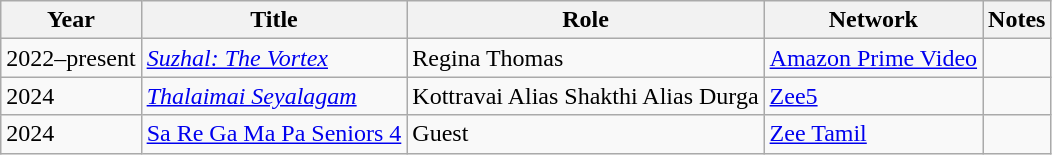<table class="wikitable">
<tr>
<th>Year</th>
<th>Title</th>
<th>Role</th>
<th>Network</th>
<th>Notes</th>
</tr>
<tr>
<td>2022–present</td>
<td><em><a href='#'>Suzhal: The Vortex</a></em></td>
<td>Regina Thomas</td>
<td><a href='#'>Amazon Prime Video</a></td>
<td></td>
</tr>
<tr>
<td>2024</td>
<td><em><a href='#'>Thalaimai Seyalagam</a></em></td>
<td>Kottravai Alias Shakthi Alias Durga</td>
<td><a href='#'>Zee5</a></td>
<td></td>
</tr>
<tr>
<td>2024</td>
<td><a href='#'>Sa Re Ga Ma Pa Seniors 4</a></td>
<td>Guest</td>
<td><a href='#'>Zee Tamil</a></td>
<td></td>
</tr>
</table>
